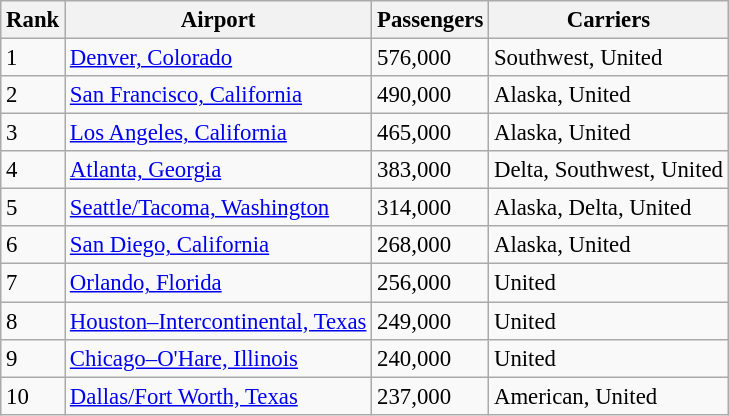<table class="wikitable sortable" style="font-size: 95%">
<tr>
<th>Rank</th>
<th>Airport</th>
<th>Passengers</th>
<th>Carriers</th>
</tr>
<tr>
<td>1</td>
<td> <a href='#'>Denver, Colorado</a></td>
<td>576,000</td>
<td>Southwest, United</td>
</tr>
<tr>
<td>2</td>
<td> <a href='#'>San Francisco, California</a></td>
<td>490,000</td>
<td>Alaska, United</td>
</tr>
<tr>
<td>3</td>
<td> <a href='#'>Los Angeles, California</a></td>
<td>465,000</td>
<td>Alaska, United</td>
</tr>
<tr>
<td>4</td>
<td> <a href='#'>Atlanta, Georgia</a></td>
<td>383,000</td>
<td>Delta, Southwest, United</td>
</tr>
<tr>
<td>5</td>
<td> <a href='#'>Seattle/Tacoma, Washington</a></td>
<td>314,000</td>
<td>Alaska, Delta, United</td>
</tr>
<tr>
<td>6</td>
<td> <a href='#'>San Diego, California</a></td>
<td>268,000</td>
<td>Alaska, United</td>
</tr>
<tr>
<td>7</td>
<td> <a href='#'>Orlando, Florida</a></td>
<td>256,000</td>
<td>United</td>
</tr>
<tr>
<td>8</td>
<td> <a href='#'>Houston–Intercontinental, Texas</a></td>
<td>249,000</td>
<td>United</td>
</tr>
<tr>
<td>9</td>
<td> <a href='#'>Chicago–O'Hare, Illinois</a></td>
<td>240,000</td>
<td>United</td>
</tr>
<tr>
<td>10</td>
<td> <a href='#'>Dallas/Fort Worth, Texas</a></td>
<td>237,000</td>
<td>American, United</td>
</tr>
</table>
